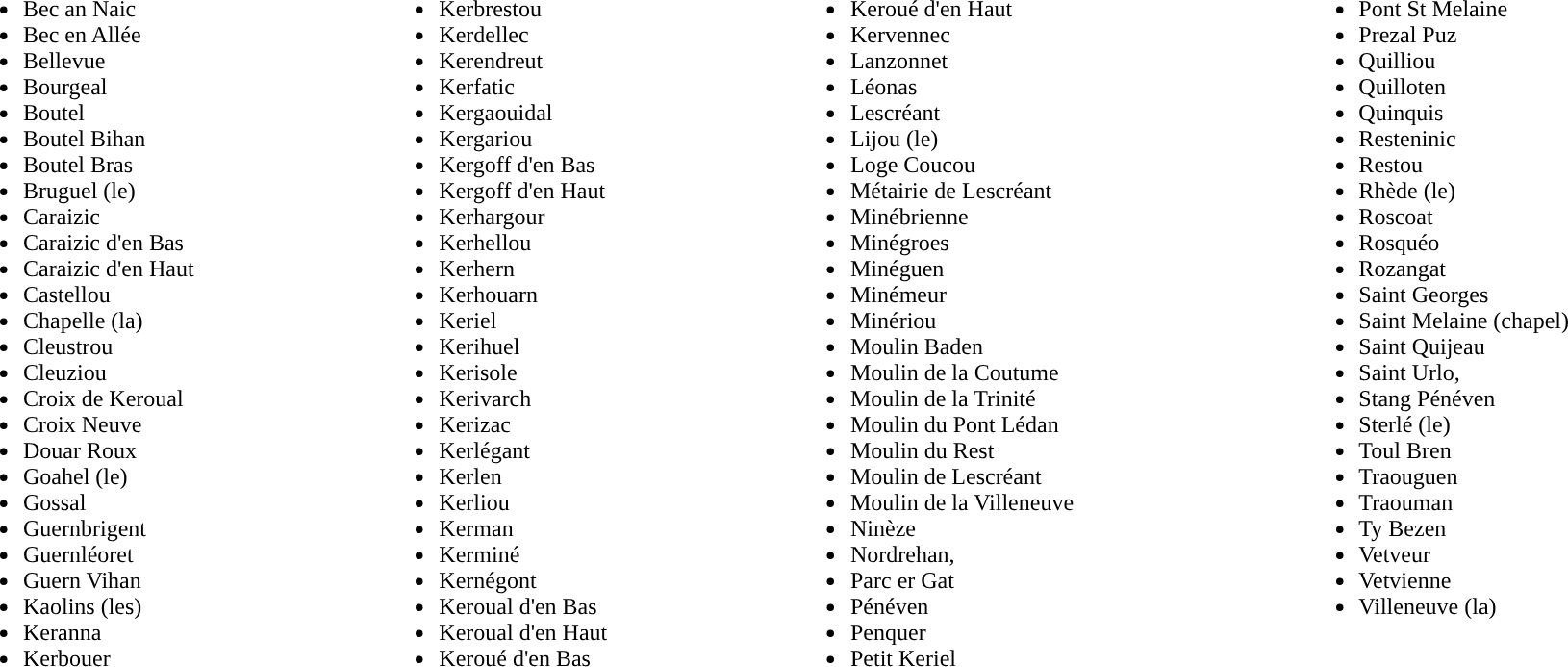<table cellpadding="2" cellspacing="2" border="0" style="width: 100%;">
<tr valign="top">
<td><br><ul><li>Bec an Naic</li><li>Bec en Allée</li><li>Bellevue</li><li>Bourgeal</li><li>Boutel</li><li>Boutel Bihan</li><li>Boutel Bras</li><li>Bruguel (le)</li><li>Caraizic</li><li>Caraizic d'en Bas</li><li>Caraizic d'en Haut</li><li>Castellou</li><li>Chapelle (la)</li><li>Cleustrou</li><li>Cleuziou</li><li>Croix de Keroual</li><li>Croix Neuve</li><li>Douar Roux</li><li>Goahel (le)</li><li>Gossal</li><li>Guernbrigent</li><li>Guernléoret</li><li>Guern Vihan</li><li>Kaolins (les)</li><li>Keranna</li><li>Kerbouer</li></ul></td>
<td><br><ul><li>Kerbrestou</li><li>Kerdellec</li><li>Kerendreut</li><li>Kerfatic</li><li>Kergaouidal</li><li>Kergariou</li><li>Kergoff d'en Bas</li><li>Kergoff d'en Haut</li><li>Kerhargour</li><li>Kerhellou</li><li>Kerhern</li><li>Kerhouarn</li><li>Keriel</li><li>Kerihuel</li><li>Kerisole</li><li>Kerivarch</li><li>Kerizac</li><li>Kerlégant</li><li>Kerlen</li><li>Kerliou</li><li>Kerman</li><li>Kerminé</li><li>Kernégont</li><li>Keroual d'en Bas</li><li>Keroual d'en Haut</li><li>Keroué d'en Bas</li></ul></td>
<td><br><ul><li>Keroué d'en Haut</li><li>Kervennec</li><li>Lanzonnet</li><li>Léonas</li><li>Lescréant</li><li>Lijou (le)</li><li>Loge Coucou</li><li>Métairie de Lescréant</li><li>Minébrienne</li><li>Minégroes</li><li>Minéguen</li><li>Minémeur</li><li>Minériou</li><li>Moulin Baden</li><li>Moulin de la Coutume</li><li>Moulin de la Trinité</li><li>Moulin du Pont Lédan</li><li>Moulin du Rest</li><li>Moulin de Lescréant</li><li>Moulin de la Villeneuve</li><li>Ninèze</li><li>Nordrehan,</li><li>Parc er Gat</li><li>Pénéven</li><li>Penquer</li><li>Petit Keriel</li></ul></td>
<td><br><ul><li>Pont St Melaine</li><li>Prezal Puz</li><li>Quilliou</li><li>Quilloten</li><li>Quinquis</li><li>Resteninic</li><li>Restou</li><li>Rhède (le)</li><li>Roscoat</li><li>Rosquéo</li><li>Rozangat</li><li>Saint Georges</li><li>Saint Melaine (chapel)</li><li>Saint Quijeau</li><li>Saint Urlo,</li><li>Stang Pénéven</li><li>Sterlé (le)</li><li>Toul Bren</li><li>Traouguen</li><li>Traouman</li><li>Ty Bezen</li><li>Vetveur</li><li>Vetvienne</li><li>Villeneuve (la)</li></ul></td>
</tr>
</table>
